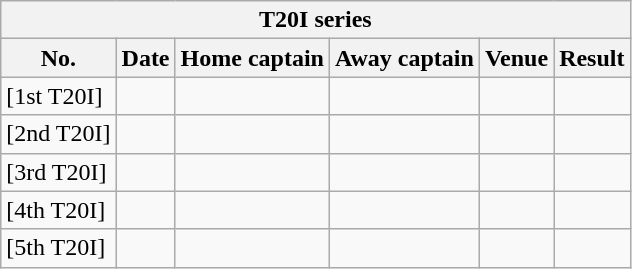<table class="wikitable">
<tr>
<th colspan="9">T20I series</th>
</tr>
<tr>
<th>No.</th>
<th>Date</th>
<th>Home captain</th>
<th>Away captain</th>
<th>Venue</th>
<th>Result</th>
</tr>
<tr>
<td>[1st T20I]</td>
<td></td>
<td></td>
<td></td>
<td></td>
<td></td>
</tr>
<tr>
<td>[2nd T20I]</td>
<td></td>
<td></td>
<td></td>
<td></td>
<td></td>
</tr>
<tr>
<td>[3rd T20I]</td>
<td></td>
<td></td>
<td></td>
<td></td>
<td></td>
</tr>
<tr>
<td>[4th T20I]</td>
<td></td>
<td></td>
<td></td>
<td></td>
<td></td>
</tr>
<tr>
<td>[5th T20I]</td>
<td></td>
<td></td>
<td></td>
<td></td>
<td></td>
</tr>
</table>
